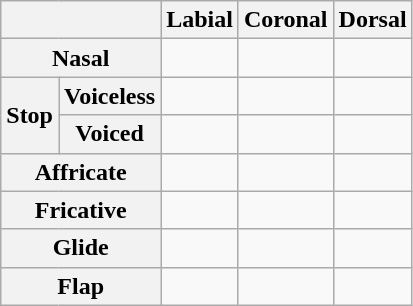<table class="wikitable" style="text-align:center">
<tr>
<th colspan=2></th>
<th>Labial</th>
<th>Coronal</th>
<th>Dorsal</th>
</tr>
<tr>
<th colspan=2>Nasal</th>
<td></td>
<td></td>
<td></td>
</tr>
<tr>
<th rowspan=2>Stop</th>
<th>Voiceless</th>
<td></td>
<td></td>
<td></td>
</tr>
<tr>
<th>Voiced</th>
<td></td>
<td></td>
<td></td>
</tr>
<tr>
<th colspan=2>Affricate</th>
<td></td>
<td></td>
<td></td>
</tr>
<tr>
<th colspan=2>Fricative</th>
<td></td>
<td></td>
<td></td>
</tr>
<tr>
<th colspan=2>Glide</th>
<td></td>
<td></td>
<td></td>
</tr>
<tr>
<th colspan=2>Flap</th>
<td></td>
<td></td>
<td></td>
</tr>
</table>
